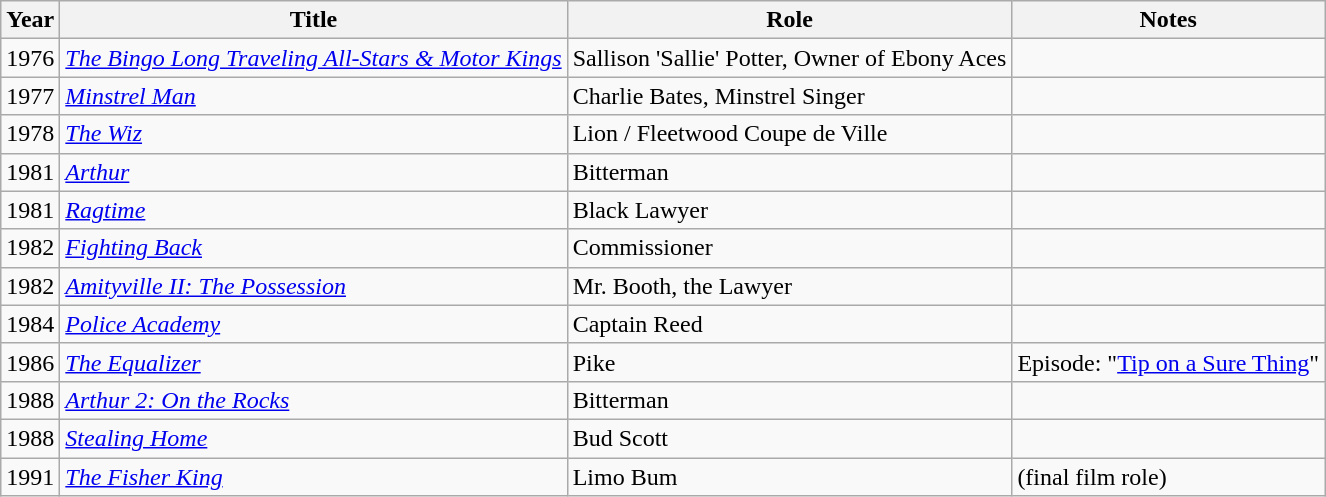<table class="wikitable sortable">
<tr>
<th>Year</th>
<th>Title</th>
<th>Role</th>
<th>Notes</th>
</tr>
<tr>
<td>1976</td>
<td><em><a href='#'>The Bingo Long Traveling All-Stars & Motor Kings</a></em></td>
<td>Sallison 'Sallie' Potter, Owner of Ebony Aces</td>
<td></td>
</tr>
<tr>
<td>1977</td>
<td><em><a href='#'>Minstrel Man</a></em></td>
<td>Charlie Bates, Minstrel Singer</td>
<td></td>
</tr>
<tr>
<td>1978</td>
<td><em><a href='#'>The Wiz</a></em></td>
<td>Lion / Fleetwood Coupe de Ville</td>
<td></td>
</tr>
<tr>
<td>1981</td>
<td><em><a href='#'>Arthur</a></em></td>
<td>Bitterman</td>
<td></td>
</tr>
<tr>
<td>1981</td>
<td><em><a href='#'>Ragtime</a></em></td>
<td>Black Lawyer</td>
<td></td>
</tr>
<tr>
<td>1982</td>
<td><em><a href='#'>Fighting Back</a></em></td>
<td>Commissioner</td>
<td></td>
</tr>
<tr>
<td>1982</td>
<td><em><a href='#'>Amityville II: The Possession</a></em></td>
<td>Mr. Booth, the Lawyer</td>
<td></td>
</tr>
<tr>
<td>1984</td>
<td><em><a href='#'>Police Academy</a></em></td>
<td>Captain Reed</td>
<td></td>
</tr>
<tr>
<td>1986</td>
<td><em><a href='#'>The Equalizer</a></em></td>
<td>Pike</td>
<td>Episode: "<a href='#'>Tip on a Sure Thing</a>"</td>
</tr>
<tr>
<td>1988</td>
<td><em><a href='#'>Arthur 2: On the Rocks</a></em></td>
<td>Bitterman</td>
<td></td>
</tr>
<tr>
<td>1988</td>
<td><em><a href='#'>Stealing Home</a></em></td>
<td>Bud Scott</td>
<td></td>
</tr>
<tr>
<td>1991</td>
<td><em><a href='#'>The Fisher King</a></em></td>
<td>Limo Bum</td>
<td>(final film role)</td>
</tr>
</table>
